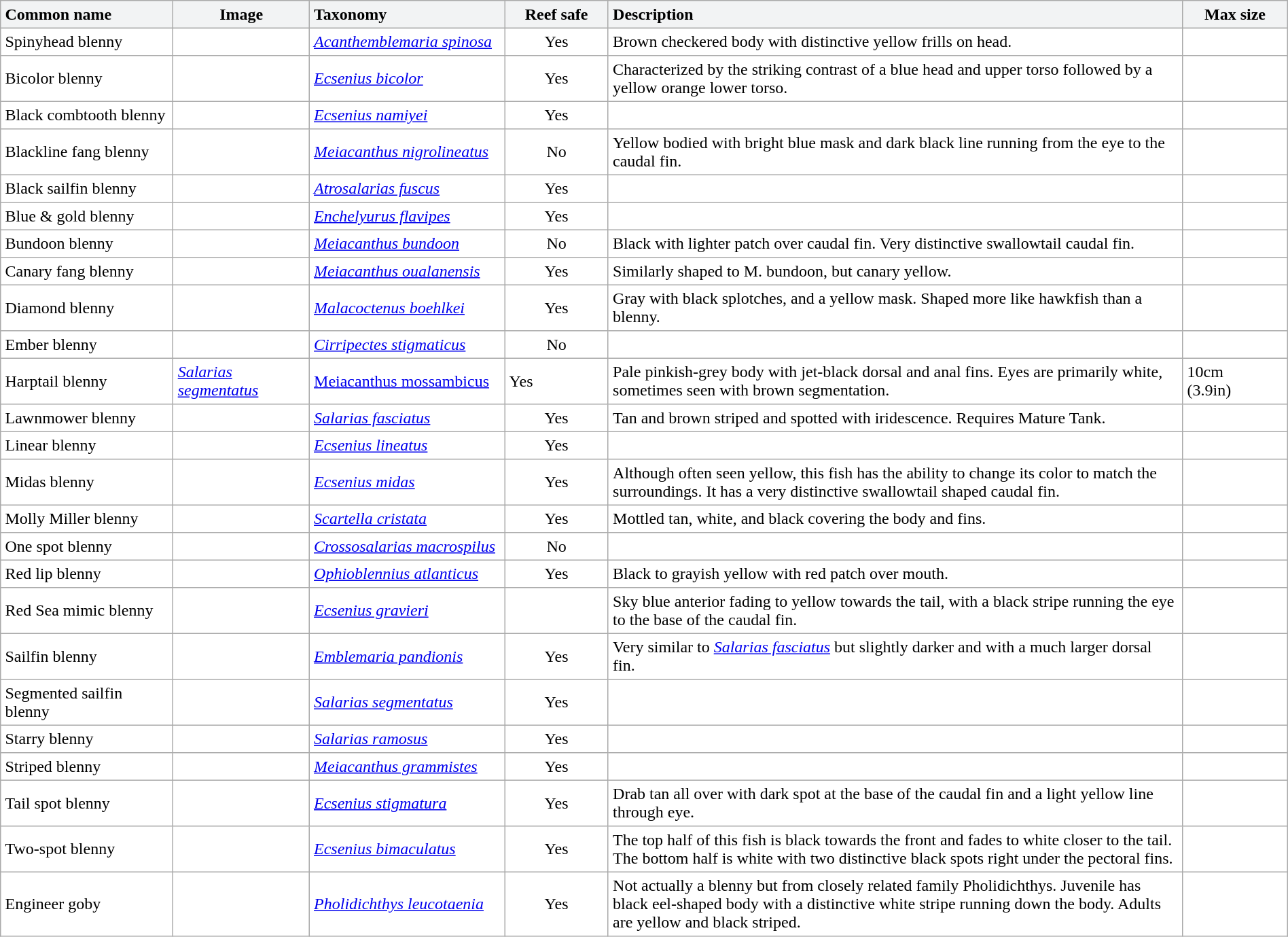<table class="sortable collapsible" cellpadding="4" width="100%" border="1" style="border:1px solid #aaa; border-collapse:collapse">
<tr>
<th align="left" style="background:#F2F3F4" width="170px">Common name</th>
<th style="background:#F2F3F4" width="130px" class="unsortable">Image</th>
<th align="left" style="background:#F2F3F4" width="190px">Taxonomy</th>
<th style="background:#F2F3F4" width="100px">Reef safe</th>
<th align="left" style="background:#F2F3F4" width="610px" class="unsortable">Description</th>
<th style="background:#F2F3F4" width="100px">Max size</th>
</tr>
<tr>
<td>Spinyhead blenny</td>
<td></td>
<td><em><a href='#'>Acanthemblemaria spinosa</a></em></td>
<td align="center">Yes</td>
<td>Brown checkered body with distinctive yellow frills on head.</td>
<td align="center"></td>
</tr>
<tr>
<td>Bicolor blenny</td>
<td></td>
<td><em><a href='#'>Ecsenius bicolor</a></em></td>
<td align="center">Yes</td>
<td>Characterized by the striking contrast of a blue head and upper torso followed by a yellow orange lower torso.</td>
<td align="center"></td>
</tr>
<tr>
<td>Black combtooth blenny</td>
<td></td>
<td><em><a href='#'>Ecsenius namiyei</a></em></td>
<td align="center">Yes</td>
<td></td>
<td align="center"></td>
</tr>
<tr>
<td>Blackline fang blenny</td>
<td></td>
<td><em><a href='#'>Meiacanthus nigrolineatus</a></em></td>
<td align="center">No</td>
<td>Yellow bodied with bright blue mask and dark black line running from the eye to the caudal fin.</td>
<td align="center"></td>
</tr>
<tr>
<td>Black sailfin blenny</td>
<td></td>
<td><em><a href='#'>Atrosalarias fuscus</a></em></td>
<td align="center">Yes</td>
<td></td>
<td align="center"></td>
</tr>
<tr>
<td>Blue & gold blenny</td>
<td></td>
<td><em><a href='#'>Enchelyurus flavipes</a></em></td>
<td align="center">Yes</td>
<td></td>
<td align="center"></td>
</tr>
<tr>
<td>Bundoon blenny</td>
<td></td>
<td><em><a href='#'>Meiacanthus bundoon</a></em></td>
<td align="center">No</td>
<td>Black with lighter patch over caudal fin. Very distinctive swallowtail caudal fin.</td>
<td align="center"></td>
</tr>
<tr>
<td>Canary fang blenny</td>
<td></td>
<td><em><a href='#'>Meiacanthus oualanensis</a></em></td>
<td align="center">Yes</td>
<td>Similarly shaped to M. bundoon, but canary yellow.</td>
<td align="center"></td>
</tr>
<tr>
<td>Diamond blenny</td>
<td></td>
<td><em><a href='#'>Malacoctenus boehlkei</a></em></td>
<td align="center">Yes</td>
<td>Gray with black splotches, and a yellow mask. Shaped more like hawkfish than a blenny.</td>
<td align="center"></td>
</tr>
<tr>
<td>Ember blenny</td>
<td></td>
<td><em><a href='#'>Cirripectes stigmaticus</a></em></td>
<td align="center">No</td>
<td></td>
<td align="center"></td>
</tr>
<tr>
<td>Harptail blenny</td>
<td><em><a href='#'>Salarias segmentatus</a></em></td>
<td><a href='#'>Meiacanthus mossambicus</a></td>
<td>Yes</td>
<td>Pale pinkish-grey body with jet-black dorsal and anal fins. Eyes are primarily white, sometimes seen with brown segmentation.</td>
<td>10cm<br>(3.9in)</td>
</tr>
<tr>
<td>Lawnmower blenny</td>
<td></td>
<td><em><a href='#'>Salarias fasciatus</a></em></td>
<td align="center">Yes</td>
<td>Tan and brown striped and spotted with iridescence.  Requires Mature Tank.</td>
<td align="center"></td>
</tr>
<tr>
<td>Linear blenny</td>
<td></td>
<td><em><a href='#'>Ecsenius lineatus</a></em></td>
<td align="center">Yes</td>
<td></td>
<td align="center"></td>
</tr>
<tr>
<td>Midas blenny</td>
<td></td>
<td><em><a href='#'>Ecsenius midas</a></em></td>
<td align="center">Yes</td>
<td>Although often seen yellow, this fish has the ability to change its color to match the surroundings. It has a very distinctive swallowtail shaped caudal fin.</td>
<td align="center"></td>
</tr>
<tr>
<td>Molly Miller blenny</td>
<td></td>
<td><em><a href='#'>Scartella cristata</a></em></td>
<td align="center">Yes</td>
<td>Mottled tan, white, and black covering the body and fins.</td>
<td align="center"></td>
</tr>
<tr>
<td>One spot blenny</td>
<td></td>
<td><em><a href='#'>Crossosalarias macrospilus</a></em></td>
<td align="center">No</td>
<td></td>
<td align="center"></td>
</tr>
<tr>
<td>Red lip blenny</td>
<td></td>
<td><em><a href='#'>Ophioblennius atlanticus</a></em></td>
<td align="center">Yes</td>
<td>Black to grayish yellow with red patch over mouth.</td>
<td align="center"></td>
</tr>
<tr>
<td>Red Sea mimic blenny</td>
<td></td>
<td><em><a href='#'>Ecsenius gravieri</a></em></td>
<td></td>
<td>Sky blue anterior fading to yellow towards the tail, with a black stripe running the eye to the base of the caudal fin.</td>
<td align="center"></td>
</tr>
<tr>
<td>Sailfin blenny</td>
<td></td>
<td><em><a href='#'>Emblemaria pandionis</a></em></td>
<td align="center">Yes</td>
<td>Very similar to <em><a href='#'>Salarias fasciatus</a></em> but slightly darker and with a much larger dorsal fin.</td>
<td align="center"></td>
</tr>
<tr>
<td>Segmented sailfin blenny</td>
<td></td>
<td><em><a href='#'>Salarias segmentatus</a></em></td>
<td align="center">Yes</td>
<td></td>
<td align="center"></td>
</tr>
<tr>
<td>Starry blenny</td>
<td></td>
<td><em><a href='#'>Salarias ramosus</a></em></td>
<td align="center">Yes</td>
<td></td>
<td align="center"></td>
</tr>
<tr>
<td>Striped blenny</td>
<td></td>
<td><em><a href='#'>Meiacanthus grammistes</a></em></td>
<td align="center">Yes</td>
<td></td>
<td align="center"></td>
</tr>
<tr>
<td>Tail spot blenny</td>
<td></td>
<td><em><a href='#'>Ecsenius stigmatura</a></em></td>
<td align="center">Yes</td>
<td>Drab tan all over with dark spot at the base of the caudal fin and a light yellow line through eye.</td>
<td align="center"></td>
</tr>
<tr>
<td>Two-spot blenny</td>
<td></td>
<td><em><a href='#'>Ecsenius bimaculatus</a></em></td>
<td align="center">Yes</td>
<td>The top half of this fish is black towards the front and fades to white closer to the tail. The bottom half is white with two distinctive black spots right under the pectoral fins.</td>
<td align="center"></td>
</tr>
<tr>
<td>Engineer goby</td>
<td></td>
<td><em><a href='#'>Pholidichthys leucotaenia</a></em></td>
<td align="center">Yes</td>
<td>Not actually a blenny but from closely related family Pholidichthys. Juvenile has black eel-shaped body with a distinctive white stripe running down the body. Adults are yellow and black striped.</td>
<td align="center"></td>
</tr>
</table>
